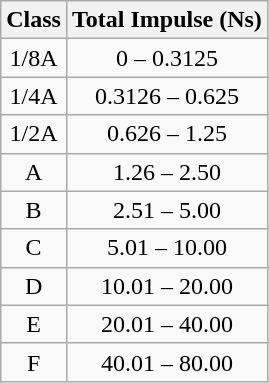<table class="wikitable" style=text-align:center;>
<tr>
<th rowspan="1">Class</th>
<th colspan="1">Total Impulse (Ns)</th>
</tr>
<tr>
<td>1/8A</td>
<td>0 – 0.3125</td>
</tr>
<tr>
<td>1/4A</td>
<td>0.3126 – 0.625</td>
</tr>
<tr>
<td>1/2A</td>
<td>0.626 – 1.25</td>
</tr>
<tr>
<td>A</td>
<td>1.26 – 2.50</td>
</tr>
<tr>
<td>B</td>
<td>2.51 – 5.00</td>
</tr>
<tr>
<td>C</td>
<td>5.01 – 10.00</td>
</tr>
<tr>
<td>D</td>
<td>10.01 – 20.00</td>
</tr>
<tr>
<td>E</td>
<td>20.01 – 40.00</td>
</tr>
<tr>
<td>F</td>
<td>40.01 – 80.00</td>
</tr>
</table>
